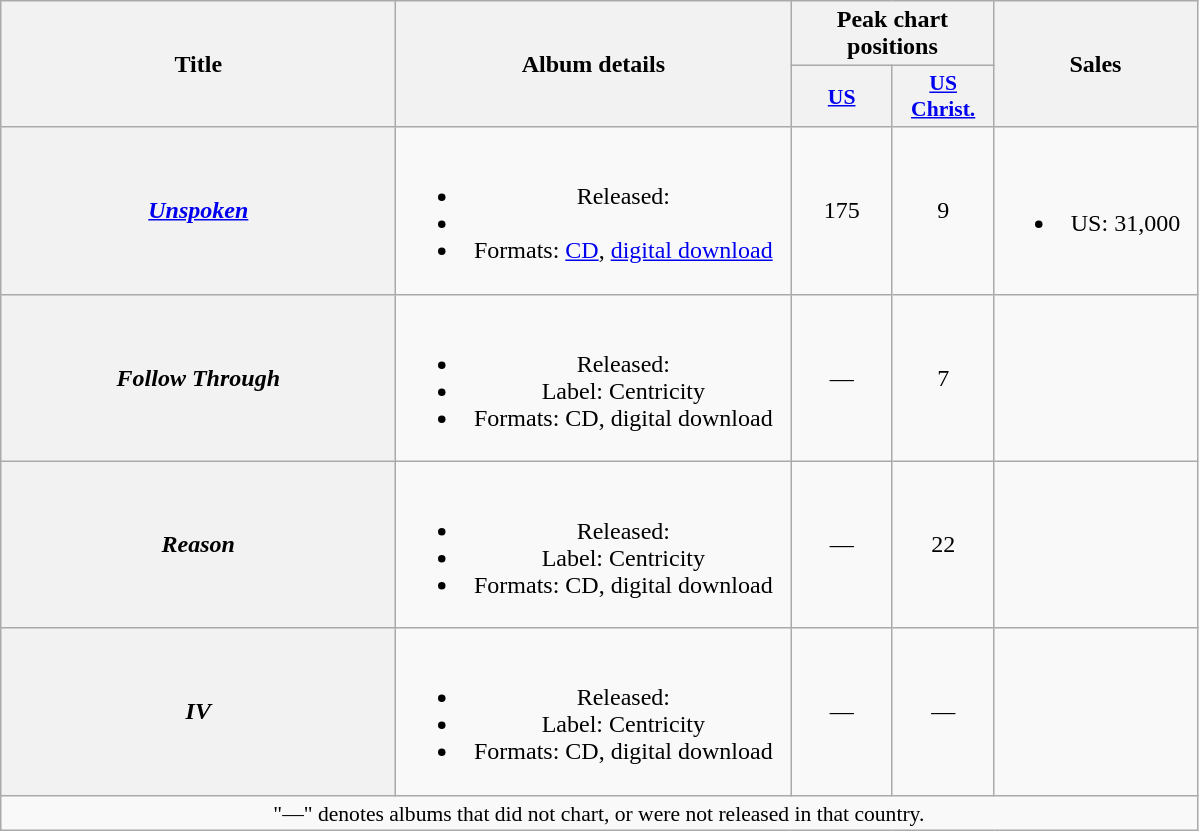<table class="wikitable plainrowheaders" style="text-align:center;">
<tr>
<th scope="col" rowspan="2" style="width:16em;">Title</th>
<th scope="col" rowspan="2" style="width:16em;">Album details</th>
<th scope="col" colspan="2" style="width:8em;">Peak chart positions</th>
<th scope="col" rowspan="2" style="width:8em;">Sales</th>
</tr>
<tr>
<th style="width:3em; font-size:90%"><a href='#'>US</a><br></th>
<th style="width:3em; font-size:90%"><a href='#'>US <br>Christ.</a><br></th>
</tr>
<tr>
<th scope="row"><em><a href='#'>Unspoken</a></em></th>
<td><br><ul><li>Released: </li><li></li><li>Formats: <a href='#'>CD</a>, <a href='#'>digital download</a></li></ul></td>
<td>175</td>
<td>9</td>
<td><br><ul><li>US: 31,000</li></ul></td>
</tr>
<tr>
<th scope="row"><em>Follow Through</em></th>
<td><br><ul><li>Released: </li><li>Label: Centricity</li><li>Formats: CD, digital download</li></ul></td>
<td>—</td>
<td>7</td>
<td></td>
</tr>
<tr>
<th scope="row"><em>Reason</em></th>
<td><br><ul><li>Released: </li><li>Label: Centricity</li><li>Formats: CD, digital download</li></ul></td>
<td>—</td>
<td>22</td>
<td></td>
</tr>
<tr>
<th scope="row"><em>IV</em></th>
<td><br><ul><li>Released: </li><li>Label: Centricity</li><li>Formats: CD, digital download</li></ul></td>
<td>—</td>
<td>—</td>
<td></td>
</tr>
<tr>
<td colspan="8" style="text-align:center; font-size:90%;">"—" denotes albums that did not chart, or were not released in that country.</td>
</tr>
</table>
